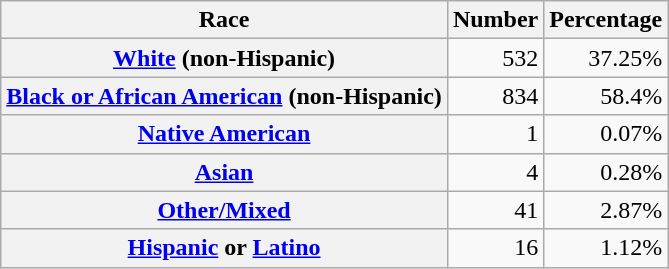<table class="wikitable" style="text-align:right">
<tr>
<th scope="col">Race</th>
<th scope="col">Number</th>
<th scope="col">Percentage</th>
</tr>
<tr>
<th scope="row"><a href='#'>White</a> (non-Hispanic)</th>
<td>532</td>
<td>37.25%</td>
</tr>
<tr>
<th scope="row"><a href='#'>Black or African American</a> (non-Hispanic)</th>
<td>834</td>
<td>58.4%</td>
</tr>
<tr>
<th scope="row"><a href='#'>Native American</a></th>
<td>1</td>
<td>0.07%</td>
</tr>
<tr>
<th scope="row"><a href='#'>Asian</a></th>
<td>4</td>
<td>0.28%</td>
</tr>
<tr>
<th scope="row"><a href='#'>Other/Mixed</a></th>
<td>41</td>
<td>2.87%</td>
</tr>
<tr>
<th scope="row"><a href='#'>Hispanic</a> or <a href='#'>Latino</a></th>
<td>16</td>
<td>1.12%</td>
</tr>
</table>
